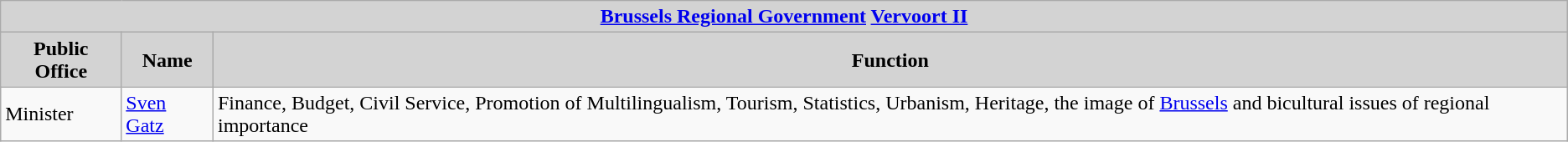<table class="wikitable">
<tr>
<th style="background:LightGrey;" colspan="3"><a href='#'>Brussels Regional Government</a> <a href='#'>Vervoort II</a></th>
</tr>
<tr>
<th style="background:LightGrey;">Public Office</th>
<th style="background:LightGrey;">Name</th>
<th style="background:LightGrey;">Function</th>
</tr>
<tr>
<td>Minister</td>
<td><a href='#'>Sven Gatz</a></td>
<td>Finance, Budget, Civil Service, Promotion of Multilingualism, Tourism, Statistics, Urbanism, Heritage, the image of <a href='#'>Brussels</a> and bicultural issues of regional importance</td>
</tr>
</table>
